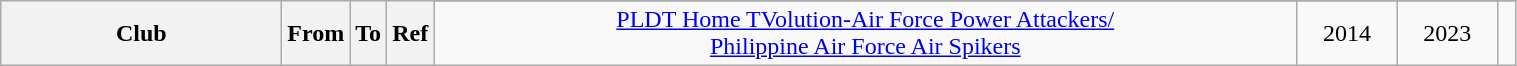<table class="wikitable sortable" style="text-align:center" width="80%">
<tr>
<th style="width:180px;" rowspan="2">Club</th>
<th style="width:10px;" rowspan="2">From</th>
<th style="width:10px;" rowspan="2">To</th>
<th style="width:10px;" rowspan="2">Ref</th>
</tr>
<tr>
<td><a href='#'>PLDT Home TVolution-Air Force Power Attackers/</a><br><a href='#'>Philippine Air Force Air Spikers</a></td>
<td>2014</td>
<td>2023</td>
<td></td>
</tr>
</table>
